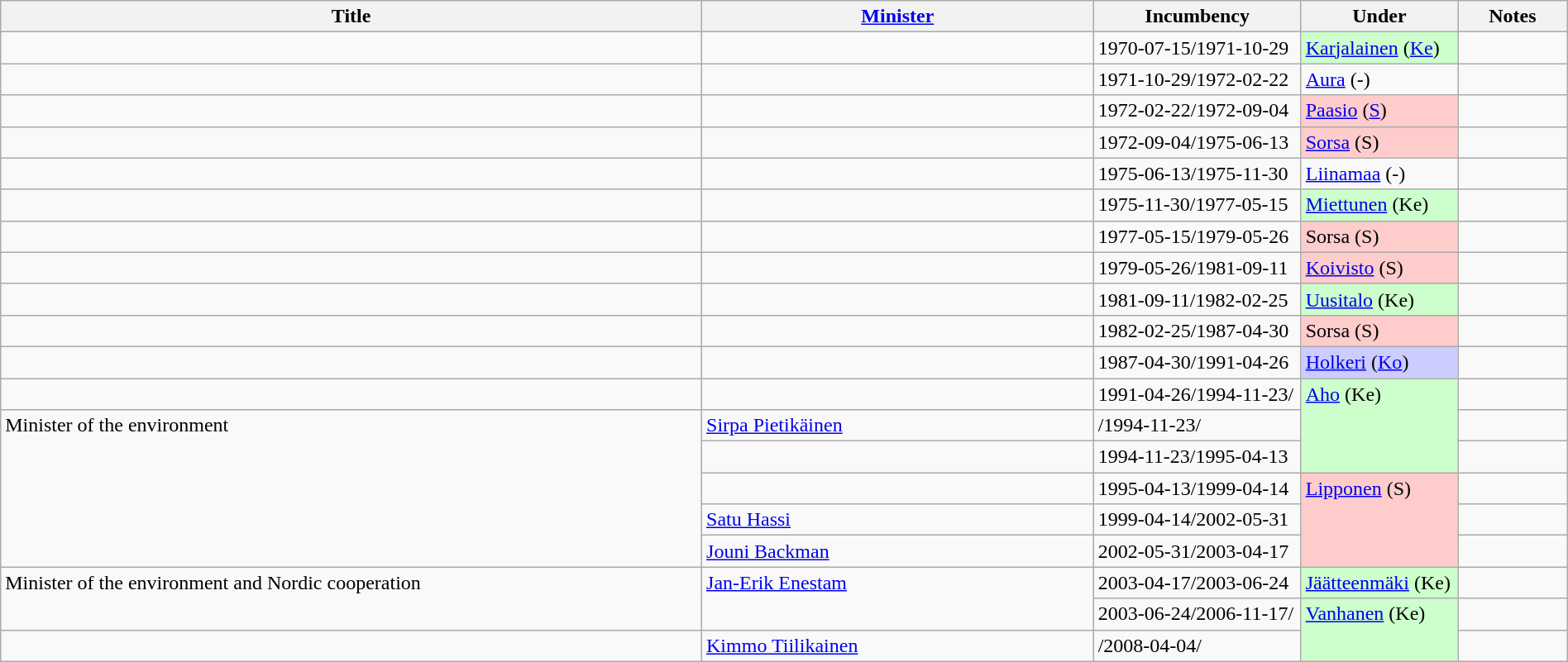<table class="wikitable" style="width:100%;">
<tr>
<th>Title</th>
<th style="width:25%;"><a href='#'>Minister</a></th>
<th style="width:160px;">Incumbency</th>
<th style="width:10%;">Under</th>
<th style="width:7%;">Notes</th>
</tr>
<tr>
<td></td>
<td></td>
<td>1970-07-15/1971-10-29</td>
<td style="background:#cfc;"><a href='#'>Karjalainen</a> (<a href='#'>Ke</a>)</td>
<td></td>
</tr>
<tr>
<td></td>
<td></td>
<td>1971-10-29/1972-02-22</td>
<td><a href='#'>Aura</a> (-)</td>
<td></td>
</tr>
<tr>
<td></td>
<td></td>
<td>1972-02-22/1972-09-04</td>
<td style="background:#fcc;"><a href='#'>Paasio</a> (<a href='#'>S</a>)</td>
<td></td>
</tr>
<tr>
<td></td>
<td></td>
<td>1972-09-04/1975-06-13</td>
<td style="background:#fcc;"><a href='#'>Sorsa</a> (S)</td>
<td></td>
</tr>
<tr>
<td></td>
<td></td>
<td>1975-06-13/1975-11-30</td>
<td><a href='#'>Liinamaa</a> (-)</td>
<td></td>
</tr>
<tr>
<td></td>
<td></td>
<td>1975-11-30/1977-05-15</td>
<td style="background:#cfc;"><a href='#'>Miettunen</a> (Ke)</td>
<td></td>
</tr>
<tr>
<td></td>
<td></td>
<td>1977-05-15/1979-05-26</td>
<td style="background:#fcc;">Sorsa (S)</td>
<td></td>
</tr>
<tr>
<td></td>
<td></td>
<td>1979-05-26/1981-09-11</td>
<td style="background:#fcc;"><a href='#'>Koivisto</a> (S)</td>
<td></td>
</tr>
<tr>
<td></td>
<td></td>
<td>1981-09-11/1982-02-25</td>
<td style="background:#cfc;"><a href='#'>Uusitalo</a> (Ke)</td>
<td></td>
</tr>
<tr>
<td></td>
<td></td>
<td>1982-02-25/1987-04-30</td>
<td style="background:#fcc;">Sorsa (S)</td>
<td></td>
</tr>
<tr>
<td></td>
<td></td>
<td>1987-04-30/1991-04-26</td>
<td style="background:#ccf;"><a href='#'>Holkeri</a> (<a href='#'>Ko</a>)</td>
<td></td>
</tr>
<tr>
<td></td>
<td></td>
<td>1991-04-26/1994-11-23/</td>
<td rowspan="3"  style="background:#cfc; vertical-align:top;"><a href='#'>Aho</a> (Ke)</td>
<td></td>
</tr>
<tr>
<td rowspan="5" style="vertical-align:top;">Minister of the environment</td>
<td><a href='#'>Sirpa Pietikäinen</a></td>
<td>/1994-11-23/</td>
<td></td>
</tr>
<tr>
<td></td>
<td>1994-11-23/1995-04-13</td>
<td></td>
</tr>
<tr>
<td></td>
<td>1995-04-13/1999-04-14</td>
<td rowspan="3"  style="background:#fcc; vertical-align:top;"><a href='#'>Lipponen</a> (S)</td>
<td></td>
</tr>
<tr>
<td><a href='#'>Satu Hassi</a></td>
<td>1999-04-14/2002-05-31</td>
<td></td>
</tr>
<tr>
<td><a href='#'>Jouni Backman</a></td>
<td>2002-05-31/2003-04-17</td>
<td></td>
</tr>
<tr>
<td rowspan="2" style="vertical-align:top;">Minister of the environment and Nordic cooperation</td>
<td rowspan="2" style="vertical-align:top;"><a href='#'>Jan-Erik Enestam</a></td>
<td>2003-04-17/2003-06-24</td>
<td style="background:#cfc;"><a href='#'>Jäätteenmäki</a> (Ke)</td>
<td></td>
</tr>
<tr>
<td>2003-06-24/2006-11-17/</td>
<td rowspan="2"  style="background:#cfc; vertical-align:top;"><a href='#'>Vanhanen</a> (Ke)</td>
<td></td>
</tr>
<tr>
<td></td>
<td><a href='#'>Kimmo Tiilikainen</a></td>
<td>/2008-04-04/</td>
<td></td>
</tr>
</table>
